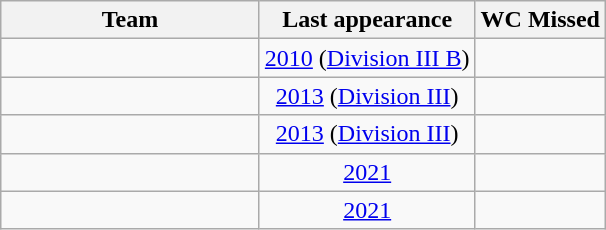<table class="wikitable" style="text-align:center;">
<tr>
<th width="165px">Team</th>
<th>Last appearance</th>
<th>WC Missed</th>
</tr>
<tr>
<td align="left"></td>
<td><a href='#'>2010</a> (<a href='#'>Division III B</a>)</td>
<td></td>
</tr>
<tr>
<td align="left"></td>
<td><a href='#'>2013</a> (<a href='#'>Division III</a>)</td>
<td></td>
</tr>
<tr>
<td align="left"></td>
<td><a href='#'>2013</a> (<a href='#'>Division III</a>)</td>
<td></td>
</tr>
<tr>
<td align="left"></td>
<td><a href='#'>2021</a></td>
<td></td>
</tr>
<tr>
<td align="left"></td>
<td><a href='#'>2021</a></td>
<td></td>
</tr>
</table>
